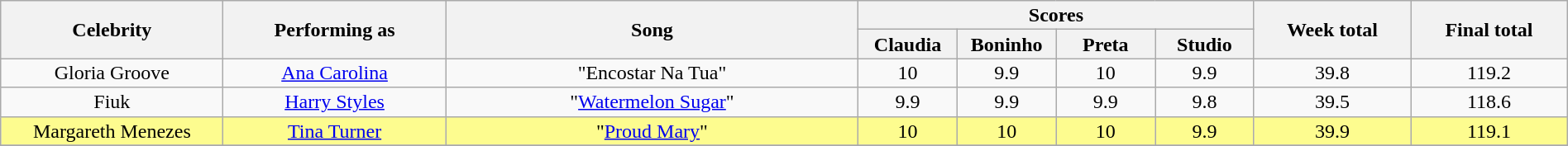<table class="wikitable" style="font-size:100%; line-height:16px; text-align:center" width="100%">
<tr>
<th rowspan=2 width="13.5%">Celebrity</th>
<th rowspan=2 width="13.5%">Performing as</th>
<th rowspan=2 width="25.0%">Song</th>
<th colspan=4 width="24.0%">Scores</th>
<th rowspan=2 width="09.5%">Week total</th>
<th rowspan=2 width="09.5%">Final total</th>
</tr>
<tr>
<th width="06.0%">Claudia</th>
<th width="06.0%">Boninho</th>
<th width="06.0%">Preta</th>
<th width="06.0%">Studio</th>
</tr>
<tr>
<td>Gloria Groove</td>
<td><a href='#'>Ana Carolina</a></td>
<td>"Encostar Na Tua"</td>
<td>10</td>
<td>9.9</td>
<td>10</td>
<td>9.9</td>
<td>39.8</td>
<td>119.2</td>
</tr>
<tr>
<td>Fiuk</td>
<td><a href='#'>Harry Styles</a></td>
<td>"<a href='#'>Watermelon Sugar</a>"</td>
<td>9.9</td>
<td>9.9</td>
<td>9.9</td>
<td>9.8</td>
<td>39.5</td>
<td>118.6</td>
</tr>
<tr bgcolor="#fdfc8f">
<td>Margareth Menezes</td>
<td><a href='#'>Tina Turner</a></td>
<td>"<a href='#'>Proud Mary</a>"</td>
<td>10</td>
<td>10</td>
<td>10</td>
<td>9.9</td>
<td>39.9</td>
<td>119.1</td>
</tr>
<tr>
</tr>
</table>
